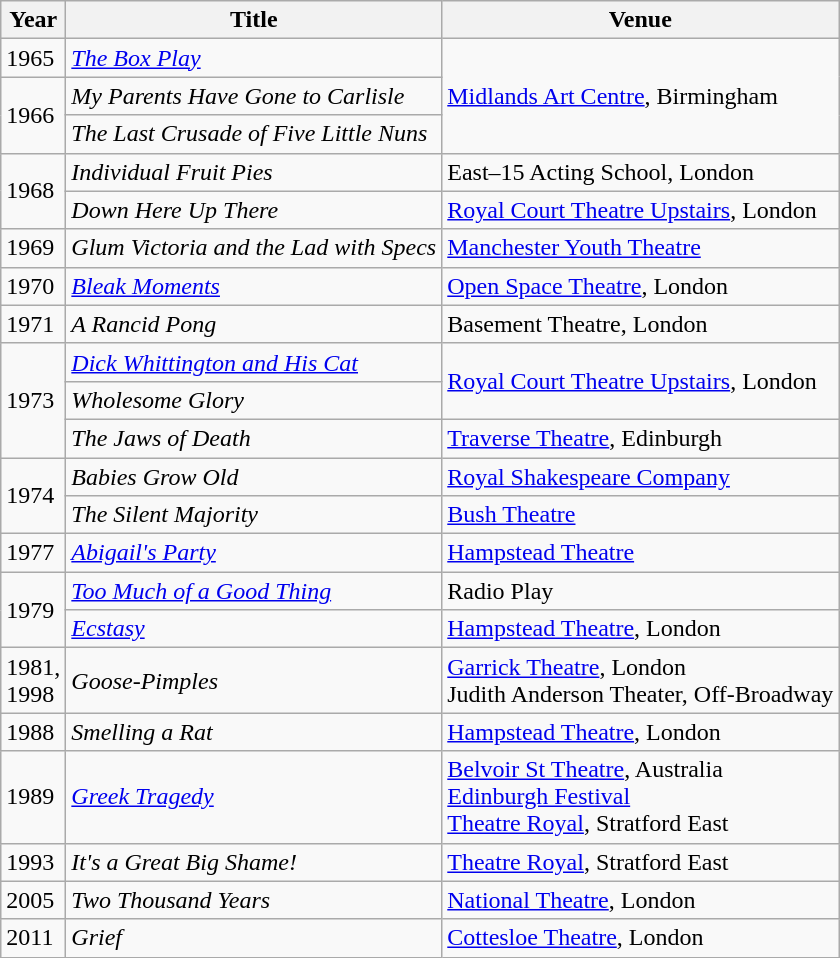<table class="wikitable">
<tr>
<th>Year</th>
<th>Title</th>
<th scope="col">Venue</th>
</tr>
<tr>
<td>1965</td>
<td><em><a href='#'>The Box Play</a></em></td>
<td rowspan=3><a href='#'>Midlands Art Centre</a>, Birmingham</td>
</tr>
<tr>
<td rowspan=2>1966</td>
<td><em>My Parents Have Gone to Carlisle</em></td>
</tr>
<tr>
<td><em>The Last Crusade of Five Little Nuns</em></td>
</tr>
<tr>
<td rowspan=2>1968</td>
<td><em>Individual Fruit Pies</em></td>
<td>East–15 Acting School, London</td>
</tr>
<tr>
<td><em>Down Here Up There</em></td>
<td><a href='#'>Royal Court Theatre Upstairs</a>, London</td>
</tr>
<tr>
<td>1969</td>
<td><em>Glum Victoria and the Lad with Specs</em></td>
<td><a href='#'>Manchester Youth Theatre</a></td>
</tr>
<tr>
<td>1970</td>
<td><em><a href='#'>Bleak Moments</a></em></td>
<td><a href='#'>Open Space Theatre</a>, London</td>
</tr>
<tr>
<td>1971</td>
<td><em>A Rancid Pong</em></td>
<td>Basement Theatre, London</td>
</tr>
<tr>
<td rowspan=3>1973</td>
<td><em><a href='#'>Dick Whittington and His Cat</a></em></td>
<td rowspan=2><a href='#'>Royal Court Theatre Upstairs</a>, London</td>
</tr>
<tr>
<td><em>Wholesome Glory</em></td>
</tr>
<tr>
<td><em>The Jaws of Death</em></td>
<td><a href='#'>Traverse Theatre</a>, Edinburgh</td>
</tr>
<tr>
<td rowspan=2>1974</td>
<td><em>Babies Grow Old</em></td>
<td><a href='#'>Royal Shakespeare Company</a></td>
</tr>
<tr>
<td><em>The Silent Majority</em></td>
<td><a href='#'>Bush Theatre</a></td>
</tr>
<tr>
<td>1977</td>
<td><em><a href='#'>Abigail's Party</a></em></td>
<td><a href='#'>Hampstead Theatre</a></td>
</tr>
<tr>
<td rowspan=2>1979</td>
<td><em><a href='#'>Too Much of a Good Thing</a></em></td>
<td>Radio Play</td>
</tr>
<tr>
<td><em><a href='#'>Ecstasy</a></em></td>
<td><a href='#'>Hampstead Theatre</a>, London</td>
</tr>
<tr>
<td>1981,<br>1998</td>
<td><em>Goose-Pimples</em></td>
<td><a href='#'>Garrick Theatre</a>, London  <br> Judith Anderson Theater, Off-Broadway</td>
</tr>
<tr>
<td>1988</td>
<td><em>Smelling a Rat</em></td>
<td><a href='#'>Hampstead Theatre</a>, London</td>
</tr>
<tr>
<td>1989</td>
<td><em><a href='#'>Greek Tragedy</a></em></td>
<td><a href='#'>Belvoir St Theatre</a>, Australia <br> <a href='#'>Edinburgh Festival</a> <br> <a href='#'>Theatre Royal</a>, Stratford East</td>
</tr>
<tr>
<td>1993</td>
<td><em>It's a Great Big Shame!</em></td>
<td><a href='#'>Theatre Royal</a>, Stratford East</td>
</tr>
<tr>
<td>2005</td>
<td><em>Two Thousand Years</em></td>
<td><a href='#'>National Theatre</a>, London</td>
</tr>
<tr>
<td>2011</td>
<td><em>Grief</em></td>
<td><a href='#'>Cottesloe Theatre</a>, London</td>
</tr>
</table>
